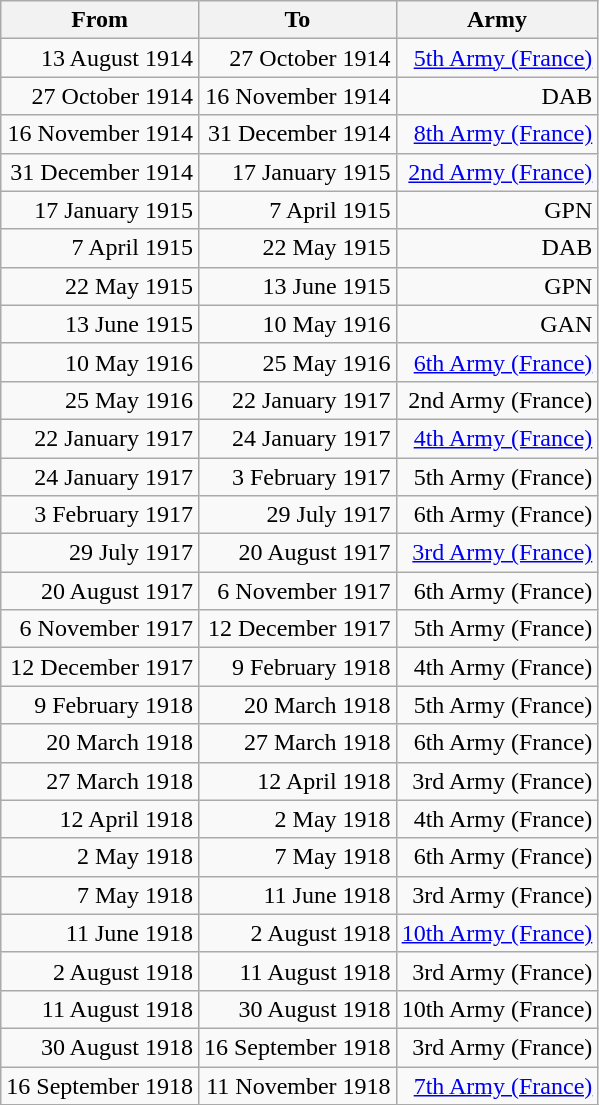<table class="wikitable" style="text-align:right;">
<tr>
<th>From</th>
<th>To</th>
<th>Army</th>
</tr>
<tr>
<td>13 August 1914</td>
<td>27 October 1914</td>
<td><a href='#'>5th Army (France)</a></td>
</tr>
<tr>
<td>27 October 1914</td>
<td>16 November 1914</td>
<td>DAB</td>
</tr>
<tr>
<td>16 November 1914</td>
<td>31 December 1914</td>
<td><a href='#'>8th Army (France)</a></td>
</tr>
<tr>
<td>31 December 1914</td>
<td>17 January 1915</td>
<td><a href='#'>2nd Army (France)</a></td>
</tr>
<tr>
<td>17 January 1915</td>
<td>7 April 1915</td>
<td>GPN</td>
</tr>
<tr>
<td>7 April 1915</td>
<td>22 May 1915</td>
<td>DAB</td>
</tr>
<tr>
<td>22 May 1915</td>
<td>13 June 1915</td>
<td>GPN</td>
</tr>
<tr>
<td>13 June 1915</td>
<td>10 May 1916</td>
<td>GAN</td>
</tr>
<tr>
<td>10 May 1916</td>
<td>25 May 1916</td>
<td><a href='#'>6th Army (France)</a></td>
</tr>
<tr>
<td>25 May 1916</td>
<td>22 January 1917</td>
<td>2nd Army (France)</td>
</tr>
<tr>
<td>22 January 1917</td>
<td>24 January 1917</td>
<td><a href='#'>4th Army (France)</a></td>
</tr>
<tr>
<td>24 January 1917</td>
<td>3 February 1917</td>
<td>5th Army (France)</td>
</tr>
<tr>
<td>3 February 1917</td>
<td>29 July 1917</td>
<td>6th Army (France)</td>
</tr>
<tr>
<td>29 July 1917</td>
<td>20 August 1917</td>
<td><a href='#'>3rd Army (France)</a></td>
</tr>
<tr>
<td>20 August 1917</td>
<td>6 November 1917</td>
<td>6th Army (France)</td>
</tr>
<tr>
<td>6 November 1917</td>
<td>12 December 1917</td>
<td>5th Army (France)</td>
</tr>
<tr>
<td>12 December 1917</td>
<td>9 February 1918</td>
<td>4th Army (France)</td>
</tr>
<tr>
<td>9 February 1918</td>
<td>20 March 1918</td>
<td>5th Army (France)</td>
</tr>
<tr>
<td>20 March 1918</td>
<td>27 March 1918</td>
<td>6th Army (France)</td>
</tr>
<tr>
<td>27 March 1918</td>
<td>12 April 1918</td>
<td>3rd Army (France)</td>
</tr>
<tr>
<td>12 April 1918</td>
<td>2 May 1918</td>
<td>4th Army (France)</td>
</tr>
<tr>
<td>2 May 1918</td>
<td>7 May 1918</td>
<td>6th Army (France)</td>
</tr>
<tr>
<td>7 May 1918</td>
<td>11 June 1918</td>
<td>3rd Army (France)</td>
</tr>
<tr>
<td>11 June 1918</td>
<td>2 August 1918</td>
<td><a href='#'>10th Army (France)</a></td>
</tr>
<tr>
<td>2 August 1918</td>
<td>11 August 1918</td>
<td>3rd Army (France)</td>
</tr>
<tr>
<td>11 August 1918</td>
<td>30 August 1918</td>
<td>10th Army (France)</td>
</tr>
<tr>
<td>30 August 1918</td>
<td>16 September 1918</td>
<td>3rd Army (France)</td>
</tr>
<tr>
<td>16 September 1918</td>
<td>11 November 1918</td>
<td><a href='#'>7th Army (France)</a></td>
</tr>
<tr>
</tr>
<tr>
</tr>
</table>
